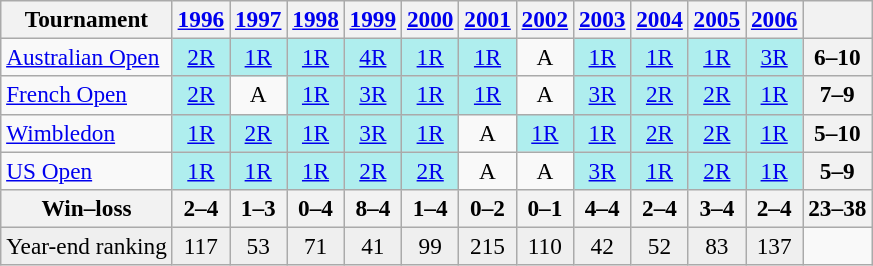<table class=wikitable style=text-align:center;font-size:97%>
<tr>
<th>Tournament</th>
<th><a href='#'>1996</a></th>
<th><a href='#'>1997</a></th>
<th><a href='#'>1998</a></th>
<th><a href='#'>1999</a></th>
<th><a href='#'>2000</a></th>
<th><a href='#'>2001</a></th>
<th><a href='#'>2002</a></th>
<th><a href='#'>2003</a></th>
<th><a href='#'>2004</a></th>
<th><a href='#'>2005</a></th>
<th><a href='#'>2006</a></th>
<th></th>
</tr>
<tr>
<td align=left><a href='#'>Australian Open</a></td>
<td bgcolor=afeeee><a href='#'>2R</a></td>
<td bgcolor=afeeee><a href='#'>1R</a></td>
<td bgcolor=afeeee><a href='#'>1R</a></td>
<td bgcolor=afeeee><a href='#'>4R</a></td>
<td bgcolor=afeeee><a href='#'>1R</a></td>
<td bgcolor=afeeee><a href='#'>1R</a></td>
<td>A</td>
<td bgcolor=afeeee><a href='#'>1R</a></td>
<td bgcolor=afeeee><a href='#'>1R</a></td>
<td bgcolor=afeeee><a href='#'>1R</a></td>
<td bgcolor=afeeee><a href='#'>3R</a></td>
<th>6–10</th>
</tr>
<tr>
<td align=left><a href='#'>French Open</a></td>
<td bgcolor=afeeee><a href='#'>2R</a></td>
<td>A</td>
<td bgcolor=afeeee><a href='#'>1R</a></td>
<td bgcolor=afeeee><a href='#'>3R</a></td>
<td bgcolor=afeeee><a href='#'>1R</a></td>
<td bgcolor=afeeee><a href='#'>1R</a></td>
<td>A</td>
<td bgcolor=afeeee><a href='#'>3R</a></td>
<td bgcolor=afeeee><a href='#'>2R</a></td>
<td bgcolor=afeeee><a href='#'>2R</a></td>
<td bgcolor=afeeee><a href='#'>1R</a></td>
<th>7–9</th>
</tr>
<tr>
<td align=left><a href='#'>Wimbledon</a></td>
<td bgcolor=afeeee><a href='#'>1R</a></td>
<td bgcolor=afeeee><a href='#'>2R</a></td>
<td bgcolor=afeeee><a href='#'>1R</a></td>
<td bgcolor=afeeee><a href='#'>3R</a></td>
<td bgcolor=afeeee><a href='#'>1R</a></td>
<td>A</td>
<td bgcolor=afeeee><a href='#'>1R</a></td>
<td bgcolor=afeeee><a href='#'>1R</a></td>
<td bgcolor=afeeee><a href='#'>2R</a></td>
<td bgcolor=afeeee><a href='#'>2R</a></td>
<td bgcolor=afeeee><a href='#'>1R</a></td>
<th>5–10</th>
</tr>
<tr>
<td align=left><a href='#'>US Open</a></td>
<td bgcolor=afeeee><a href='#'>1R</a></td>
<td bgcolor=afeeee><a href='#'>1R</a></td>
<td bgcolor=afeeee><a href='#'>1R</a></td>
<td bgcolor=afeeee><a href='#'>2R</a></td>
<td bgcolor=afeeee><a href='#'>2R</a></td>
<td>A</td>
<td>A</td>
<td bgcolor=afeeee><a href='#'>3R</a></td>
<td bgcolor=afeeee><a href='#'>1R</a></td>
<td bgcolor=afeeee><a href='#'>2R</a></td>
<td bgcolor=afeeee><a href='#'>1R</a></td>
<th>5–9</th>
</tr>
<tr>
<th>Win–loss</th>
<th>2–4</th>
<th>1–3</th>
<th>0–4</th>
<th>8–4</th>
<th>1–4</th>
<th>0–2</th>
<th>0–1</th>
<th>4–4</th>
<th>2–4</th>
<th>3–4</th>
<th>2–4</th>
<th>23–38</th>
</tr>
<tr bgcolor=efefef>
<td align=left>Year-end ranking</td>
<td>117</td>
<td>53</td>
<td>71</td>
<td>41</td>
<td>99</td>
<td>215</td>
<td>110</td>
<td>42</td>
<td>52</td>
<td>83</td>
<td>137</td>
</tr>
</table>
